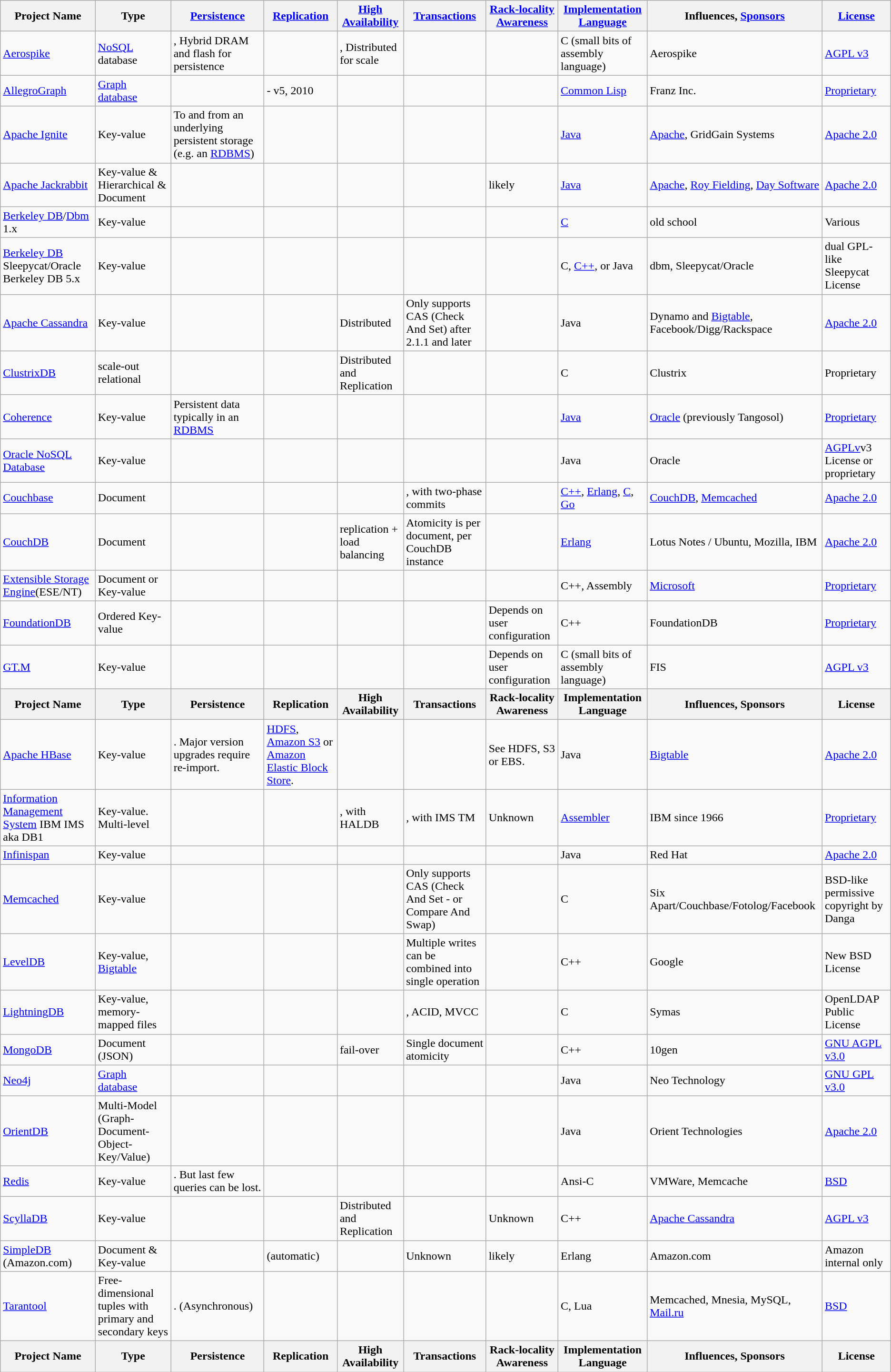<table class="wikitable sortable sort-under">
<tr>
<th>Project Name</th>
<th>Type</th>
<th><a href='#'>Persistence</a></th>
<th><a href='#'>Replication</a></th>
<th><a href='#'>High Availability</a></th>
<th><a href='#'>Transactions</a></th>
<th><a href='#'>Rack-locality Awareness</a></th>
<th><a href='#'>Implementation Language</a></th>
<th>Influences, <a href='#'>Sponsors</a></th>
<th><a href='#'>License</a></th>
</tr>
<tr>
<td><a href='#'>Aerospike</a></td>
<td><a href='#'>NoSQL</a> database</td>
<td>, Hybrid DRAM and flash for persistence</td>
<td></td>
<td>, Distributed for scale</td>
<td></td>
<td></td>
<td>C (small bits of assembly language)</td>
<td>Aerospike</td>
<td><a href='#'>AGPL v3</a></td>
</tr>
<tr>
<td><a href='#'>AllegroGraph</a></td>
<td><a href='#'>Graph database</a></td>
<td></td>
<td> - v5, 2010</td>
<td></td>
<td></td>
<td></td>
<td><a href='#'>Common Lisp</a></td>
<td>Franz Inc.</td>
<td><a href='#'>Proprietary</a></td>
</tr>
<tr>
<td><a href='#'>Apache Ignite</a></td>
<td>Key-value</td>
<td>To and from an underlying persistent storage (e.g. an <a href='#'>RDBMS</a>)</td>
<td></td>
<td></td>
<td></td>
<td></td>
<td><a href='#'>Java</a></td>
<td><a href='#'>Apache</a>, GridGain Systems</td>
<td><a href='#'>Apache 2.0</a></td>
</tr>
<tr>
<td><a href='#'>Apache Jackrabbit</a></td>
<td>Key-value & Hierarchical & Document</td>
<td></td>
<td></td>
<td></td>
<td></td>
<td>likely</td>
<td><a href='#'>Java</a></td>
<td><a href='#'>Apache</a>, <a href='#'>Roy Fielding</a>, <a href='#'>Day Software</a></td>
<td><a href='#'>Apache 2.0</a></td>
</tr>
<tr>
<td><a href='#'>Berkeley DB</a>/<a href='#'>Dbm</a> 1.x</td>
<td>Key-value</td>
<td></td>
<td></td>
<td></td>
<td></td>
<td></td>
<td><a href='#'>C</a></td>
<td>old school</td>
<td>Various</td>
</tr>
<tr>
<td><a href='#'>Berkeley DB</a> Sleepycat/Oracle Berkeley DB 5.x</td>
<td>Key-value</td>
<td></td>
<td></td>
<td></td>
<td></td>
<td></td>
<td>C, <a href='#'>C++</a>, or Java</td>
<td>dbm, Sleepycat/Oracle</td>
<td>dual GPL-like Sleepycat License</td>
</tr>
<tr>
<td><a href='#'>Apache Cassandra</a></td>
<td>Key-value</td>
<td></td>
<td></td>
<td>Distributed</td>
<td> Only supports CAS (Check And Set) after 2.1.1 and later</td>
<td></td>
<td>Java</td>
<td>Dynamo and <a href='#'>Bigtable</a>, Facebook/Digg/Rackspace</td>
<td><a href='#'>Apache 2.0</a></td>
</tr>
<tr>
<td><a href='#'> ClustrixDB</a></td>
<td>scale-out relational</td>
<td></td>
<td></td>
<td>Distributed and Replication</td>
<td></td>
<td></td>
<td>C</td>
<td>Clustrix</td>
<td>Proprietary</td>
</tr>
<tr>
<td><a href='#'>Coherence</a></td>
<td>Key-value</td>
<td>Persistent data typically in an <a href='#'>RDBMS</a></td>
<td></td>
<td></td>
<td></td>
<td></td>
<td><a href='#'>Java</a></td>
<td><a href='#'>Oracle</a> (previously Tangosol)</td>
<td><a href='#'>Proprietary</a></td>
</tr>
<tr>
<td><a href='#'>Oracle NoSQL Database</a></td>
<td>Key-value</td>
<td></td>
<td></td>
<td></td>
<td></td>
<td></td>
<td>Java</td>
<td>Oracle</td>
<td><a href='#'>AGPLv</a>v3 License or proprietary</td>
</tr>
<tr>
<td><a href='#'>Couchbase</a></td>
<td>Document</td>
<td></td>
<td></td>
<td></td>
<td>, with two-phase commits</td>
<td></td>
<td><a href='#'>C++</a>, <a href='#'>Erlang</a>, <a href='#'>C</a>, <a href='#'>Go</a></td>
<td><a href='#'>CouchDB</a>, <a href='#'>Memcached</a></td>
<td><a href='#'>Apache 2.0</a></td>
</tr>
<tr>
<td><a href='#'>CouchDB</a></td>
<td>Document</td>
<td></td>
<td></td>
<td>replication + load balancing</td>
<td>Atomicity is per document, per CouchDB instance</td>
<td></td>
<td><a href='#'>Erlang</a></td>
<td>Lotus Notes / Ubuntu, Mozilla, IBM</td>
<td><a href='#'>Apache 2.0</a></td>
</tr>
<tr>
<td><a href='#'>Extensible Storage Engine</a>(ESE/NT)</td>
<td>Document or Key-value</td>
<td></td>
<td></td>
<td></td>
<td></td>
<td></td>
<td>C++, Assembly</td>
<td><a href='#'>Microsoft</a></td>
<td><a href='#'>Proprietary</a></td>
</tr>
<tr>
<td><a href='#'>FoundationDB</a></td>
<td>Ordered Key-value</td>
<td></td>
<td></td>
<td></td>
<td></td>
<td>Depends on user configuration</td>
<td>C++</td>
<td>FoundationDB</td>
<td><a href='#'>Proprietary</a></td>
</tr>
<tr>
<td><a href='#'>GT.M</a></td>
<td>Key-value</td>
<td></td>
<td></td>
<td></td>
<td></td>
<td>Depends on user configuration</td>
<td>C (small bits of assembly language)</td>
<td>FIS</td>
<td><a href='#'>AGPL v3</a></td>
</tr>
<tr>
<th>Project Name</th>
<th>Type</th>
<th>Persistence</th>
<th>Replication</th>
<th>High Availability</th>
<th>Transactions</th>
<th>Rack-locality Awareness</th>
<th>Implementation Language</th>
<th>Influences, Sponsors</th>
<th>License</th>
</tr>
<tr>
<td><a href='#'>Apache HBase</a></td>
<td>Key-value</td>
<td>. Major version upgrades require re-import.</td>
<td> <a href='#'>HDFS</a>, <a href='#'>Amazon S3</a> or <a href='#'>Amazon Elastic Block Store</a>.</td>
<td></td>
<td></td>
<td>See HDFS, S3 or EBS.</td>
<td>Java</td>
<td><a href='#'>Bigtable</a></td>
<td><a href='#'>Apache 2.0</a></td>
</tr>
<tr>
<td><a href='#'>Information Management System</a> IBM IMS aka DB1</td>
<td>Key-value. Multi-level</td>
<td></td>
<td></td>
<td>, with HALDB</td>
<td>, with IMS TM</td>
<td>Unknown</td>
<td><a href='#'>Assembler</a></td>
<td>IBM since 1966</td>
<td><a href='#'>Proprietary</a></td>
</tr>
<tr>
<td><a href='#'>Infinispan</a></td>
<td>Key-value</td>
<td></td>
<td></td>
<td></td>
<td></td>
<td></td>
<td>Java</td>
<td>Red Hat</td>
<td><a href='#'>Apache 2.0</a></td>
</tr>
<tr>
<td><a href='#'>Memcached</a></td>
<td>Key-value</td>
<td></td>
<td></td>
<td></td>
<td> Only supports CAS (Check And Set - or Compare And Swap)</td>
<td></td>
<td>C</td>
<td>Six Apart/Couchbase/Fotolog/Facebook</td>
<td>BSD-like permissive copyright by Danga</td>
</tr>
<tr>
<td><a href='#'>LevelDB</a></td>
<td>Key-value, <a href='#'>Bigtable</a></td>
<td></td>
<td></td>
<td></td>
<td> Multiple writes can be combined into single operation</td>
<td></td>
<td>C++</td>
<td>Google</td>
<td>New BSD License</td>
</tr>
<tr>
<td><a href='#'>LightningDB</a></td>
<td>Key-value, memory-mapped files</td>
<td></td>
<td></td>
<td></td>
<td>, ACID, MVCC</td>
<td></td>
<td>C</td>
<td>Symas</td>
<td>OpenLDAP Public License</td>
</tr>
<tr>
<td><a href='#'>MongoDB</a></td>
<td>Document (JSON)</td>
<td></td>
<td></td>
<td>fail-over</td>
<td> Single document atomicity</td>
<td></td>
<td>C++</td>
<td>10gen</td>
<td><a href='#'>GNU AGPL v3.0</a></td>
</tr>
<tr>
<td><a href='#'>Neo4j</a></td>
<td><a href='#'>Graph database</a></td>
<td></td>
<td></td>
<td></td>
<td></td>
<td></td>
<td>Java</td>
<td>Neo Technology</td>
<td><a href='#'>GNU GPL v3.0</a></td>
</tr>
<tr>
<td><a href='#'>OrientDB</a></td>
<td>Multi-Model (Graph-Document-Object-Key/Value)</td>
<td></td>
<td></td>
<td></td>
<td></td>
<td></td>
<td>Java</td>
<td>Orient Technologies</td>
<td><a href='#'>Apache 2.0</a></td>
</tr>
<tr>
<td><a href='#'>Redis</a></td>
<td>Key-value</td>
<td>. But last few queries can be lost.</td>
<td></td>
<td></td>
<td></td>
<td></td>
<td>Ansi-C</td>
<td>VMWare, Memcache</td>
<td><a href='#'>BSD</a></td>
</tr>
<tr>
<td><a href='#'>ScyllaDB</a></td>
<td>Key-value</td>
<td></td>
<td></td>
<td>Distributed and Replication</td>
<td></td>
<td>Unknown</td>
<td>C++</td>
<td><a href='#'>Apache Cassandra</a></td>
<td><a href='#'>AGPL v3</a></td>
</tr>
<tr>
<td><a href='#'>SimpleDB</a> (Amazon.com)</td>
<td>Document & Key-value</td>
<td></td>
<td> (automatic)</td>
<td></td>
<td>Unknown</td>
<td>likely</td>
<td>Erlang</td>
<td>Amazon.com</td>
<td>Amazon internal only</td>
</tr>
<tr>
<td><a href='#'>Tarantool</a></td>
<td>Free-dimensional tuples with primary and secondary keys</td>
<td>. (Asynchronous)</td>
<td></td>
<td></td>
<td></td>
<td></td>
<td>C, Lua</td>
<td>Memcached, Mnesia, MySQL, <a href='#'>Mail.ru</a></td>
<td><a href='#'>BSD</a></td>
</tr>
<tr>
<th>Project Name</th>
<th>Type</th>
<th>Persistence</th>
<th>Replication</th>
<th>High Availability</th>
<th>Transactions</th>
<th>Rack-locality Awareness</th>
<th>Implementation Language</th>
<th>Influences, Sponsors</th>
<th>License</th>
</tr>
</table>
